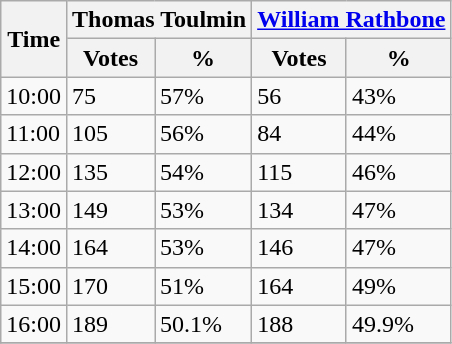<table class="wikitable">
<tr>
<th rowspan="2">Time</th>
<th colspan="2">Thomas Toulmin</th>
<th colspan="2"><a href='#'>William Rathbone</a></th>
</tr>
<tr>
<th>Votes</th>
<th>%</th>
<th>Votes</th>
<th>%</th>
</tr>
<tr>
<td>10:00</td>
<td>75</td>
<td>57%</td>
<td>56</td>
<td>43%</td>
</tr>
<tr>
<td>11:00</td>
<td>105</td>
<td>56%</td>
<td>84</td>
<td>44%</td>
</tr>
<tr>
<td>12:00</td>
<td>135</td>
<td>54%</td>
<td>115</td>
<td>46%</td>
</tr>
<tr>
<td>13:00</td>
<td>149</td>
<td>53%</td>
<td>134</td>
<td>47%</td>
</tr>
<tr>
<td>14:00</td>
<td>164</td>
<td>53%</td>
<td>146</td>
<td>47%</td>
</tr>
<tr>
<td>15:00</td>
<td>170</td>
<td>51%</td>
<td>164</td>
<td>49%</td>
</tr>
<tr>
<td>16:00</td>
<td>189</td>
<td>50.1%</td>
<td>188</td>
<td>49.9%</td>
</tr>
<tr>
</tr>
</table>
